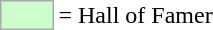<table>
<tr>
<td style="background-color:#CCFFCC; border:1px solid #aaaaaa; width:2em;"></td>
<td>= Hall of Famer</td>
</tr>
</table>
